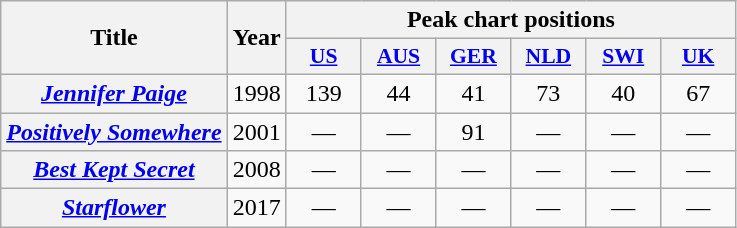<table class="wikitable plainrowheaders" style="text-align:center;">
<tr>
<th scope="col" rowspan="2">Title</th>
<th scope="col" rowspan="2">Year</th>
<th scope="col" colspan="6">Peak chart positions</th>
</tr>
<tr>
<th scope="col" style="width:3em;font-size:90%;"><a href='#'>US</a><br></th>
<th scope="col" style="width:3em;font-size:90%;"><a href='#'>AUS</a><br></th>
<th scope="col" style="width:3em;font-size:90%;"><a href='#'>GER</a><br></th>
<th scope="col" style="width:3em;font-size:90%;"><a href='#'>NLD</a><br></th>
<th scope="col" style="width:3em;font-size:90%;"><a href='#'>SWI</a><br></th>
<th scope="col" style="width:3em;font-size:90%;"><a href='#'>UK</a><br></th>
</tr>
<tr>
<th scope="row"><em><a href='#'>Jennifer Paige</a></em></th>
<td>1998</td>
<td>139</td>
<td>44</td>
<td>41</td>
<td>73</td>
<td>40</td>
<td>67</td>
</tr>
<tr>
<th scope="row"><em><a href='#'>Positively Somewhere</a></em></th>
<td>2001</td>
<td>—</td>
<td>—</td>
<td>91</td>
<td>—</td>
<td>—</td>
<td>—</td>
</tr>
<tr>
<th scope="row"><em><a href='#'>Best Kept Secret</a></em></th>
<td>2008</td>
<td>—</td>
<td>—</td>
<td>—</td>
<td>—</td>
<td>—</td>
<td>—</td>
</tr>
<tr>
<th scope="row"><em><a href='#'>Starflower</a></em></th>
<td>2017</td>
<td>—</td>
<td>—</td>
<td>—</td>
<td>—</td>
<td>—</td>
<td>—</td>
</tr>
</table>
